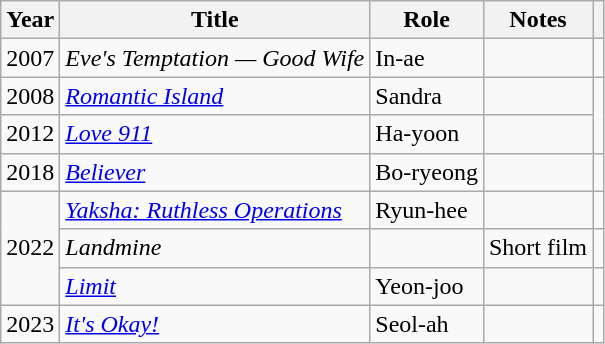<table class="wikitable sortable">
<tr>
<th>Year</th>
<th>Title</th>
<th>Role</th>
<th class="unsortable">Notes</th>
<th class="unsortable"></th>
</tr>
<tr>
<td>2007</td>
<td><em>Eve's Temptation — Good Wife</em></td>
<td>In-ae</td>
<td></td>
<td></td>
</tr>
<tr>
<td>2008</td>
<td><em><a href='#'>Romantic Island</a></em></td>
<td>Sandra</td>
<td></td>
<td rowspan=2></td>
</tr>
<tr>
<td>2012</td>
<td><em><a href='#'>Love 911</a></em></td>
<td>Ha-yoon</td>
<td></td>
</tr>
<tr>
<td>2018</td>
<td><em><a href='#'>Believer</a></em></td>
<td>Bo-ryeong</td>
<td></td>
<td></td>
</tr>
<tr>
<td rowspan="3">2022</td>
<td><em><a href='#'>Yaksha: Ruthless Operations</a></em></td>
<td>Ryun-hee</td>
<td></td>
<td></td>
</tr>
<tr>
<td><em>Landmine</em></td>
<td></td>
<td>Short film</td>
<td></td>
</tr>
<tr>
<td><em><a href='#'>Limit</a></em></td>
<td>Yeon-joo</td>
<td></td>
<td></td>
</tr>
<tr>
<td>2023</td>
<td><em><a href='#'>It's Okay!</a></em></td>
<td>Seol-ah</td>
<td></td>
<td></td>
</tr>
</table>
